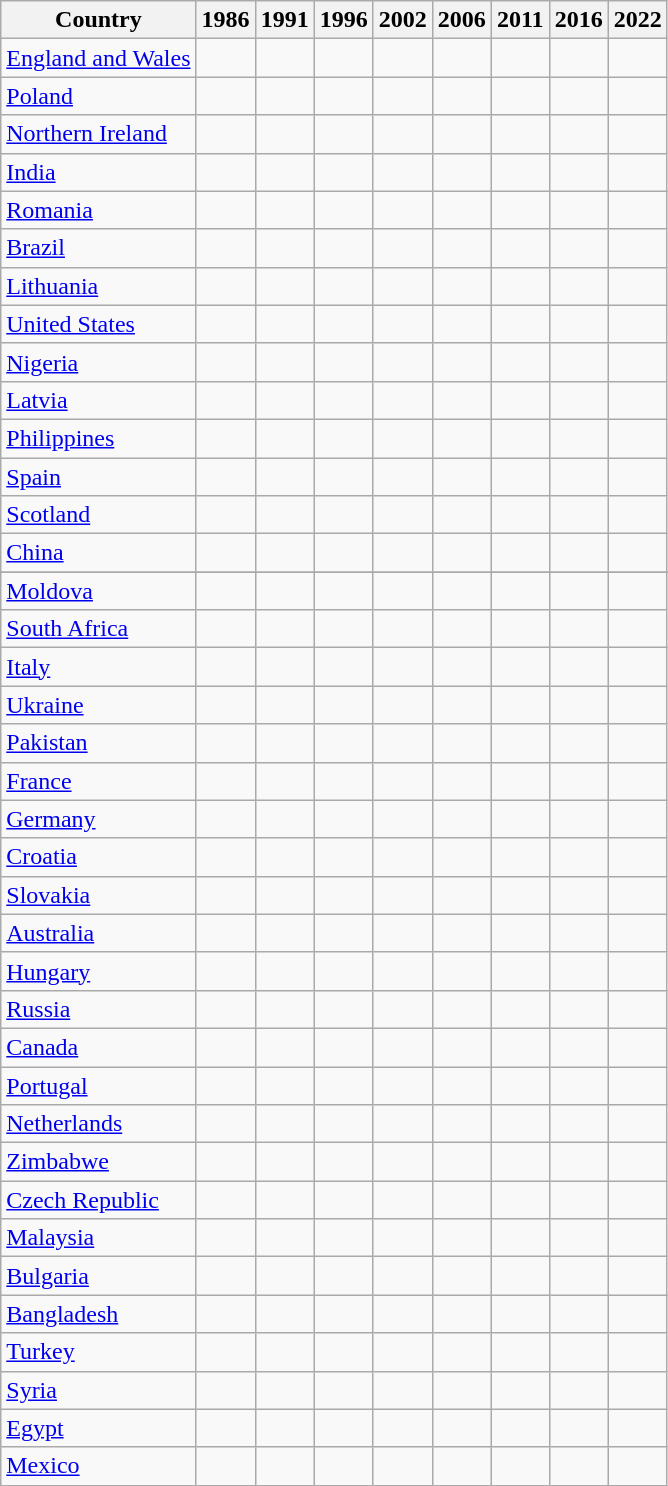<table class="wikitable sortable mw-collapsible">
<tr>
<th>Country</th>
<th>1986</th>
<th>1991</th>
<th>1996</th>
<th>2002</th>
<th>2006</th>
<th>2011</th>
<th>2016</th>
<th>2022</th>
</tr>
<tr>
<td> <a href='#'>England and Wales</a></td>
<td style="text-align:right;"></td>
<td style="text-align:right;"></td>
<td style="text-align:right;"></td>
<td style="text-align:right;"></td>
<td style="text-align:right;"></td>
<td style="text-align:right;"></td>
<td style="text-align:right;"></td>
<td style="text-align:right;"></td>
</tr>
<tr>
<td> <a href='#'>Poland</a></td>
<td style="text-align:right;"></td>
<td style="text-align:right;"></td>
<td style="text-align:right;"></td>
<td style="text-align:right;"></td>
<td style="text-align:right;"></td>
<td style="text-align:right;"></td>
<td style="text-align:right;"></td>
<td style="text-align:right;"></td>
</tr>
<tr>
<td><a href='#'>Northern Ireland</a></td>
<td style="text-align:right;"></td>
<td style="text-align:right;"></td>
<td style="text-align:right;"></td>
<td style="text-align:right;"></td>
<td style="text-align:right;"></td>
<td style="text-align:right;"></td>
<td style="text-align:right;"></td>
<td style="text-align:right;"></td>
</tr>
<tr>
<td> <a href='#'>India</a></td>
<td style="text-align:right;"></td>
<td style="text-align:right;"></td>
<td style="text-align:right;"></td>
<td style="text-align:right;"></td>
<td style="text-align:right;"></td>
<td style="text-align:right;"></td>
<td style="text-align:right;"></td>
<td style="text-align:right;"></td>
</tr>
<tr>
<td> <a href='#'>Romania</a></td>
<td style="text-align:right;"></td>
<td style="text-align:right;"></td>
<td style="text-align:right;"></td>
<td style="text-align:right;"></td>
<td style="text-align:right;"></td>
<td style="text-align:right;"></td>
<td style="text-align:right;"></td>
<td style="text-align:right;"></td>
</tr>
<tr>
<td> <a href='#'>Brazil</a></td>
<td style="text-align:right;"></td>
<td style="text-align:right;"></td>
<td style="text-align:right;"></td>
<td style="text-align:right;"></td>
<td style="text-align:right;"></td>
<td style="text-align:right;"></td>
<td style="text-align:right;"></td>
<td style="text-align:right;"></td>
</tr>
<tr>
<td> <a href='#'>Lithuania</a></td>
<td style="text-align:right;"></td>
<td style="text-align:right;"></td>
<td style="text-align:right;"></td>
<td style="text-align:right;"></td>
<td style="text-align:right;"></td>
<td style="text-align:right;"></td>
<td style="text-align:right;"></td>
<td style="text-align:right;"></td>
</tr>
<tr>
<td> <a href='#'>United States</a></td>
<td style="text-align:right;"></td>
<td style="text-align:right;"></td>
<td style="text-align:right;"></td>
<td style="text-align:right;"></td>
<td style="text-align:right;"></td>
<td style="text-align:right;"></td>
<td style="text-align:right;"></td>
<td style="text-align:right;"></td>
</tr>
<tr>
<td> <a href='#'>Nigeria</a></td>
<td style="text-align:right;"></td>
<td style="text-align:right;"></td>
<td style="text-align:right;"></td>
<td style="text-align:right;"></td>
<td style="text-align:right;"></td>
<td style="text-align:right;"></td>
<td style="text-align:right;"></td>
<td style="text-align:right;"></td>
</tr>
<tr>
<td> <a href='#'>Latvia</a></td>
<td style="text-align:right;"></td>
<td style="text-align:right;"></td>
<td style="text-align:right;"></td>
<td style="text-align:right;"></td>
<td style="text-align:right;"></td>
<td style="text-align:right;"></td>
<td style="text-align:right;"></td>
<td style="text-align:right;"></td>
</tr>
<tr>
<td> <a href='#'>Philippines</a></td>
<td style="text-align:right;"></td>
<td style="text-align:right;"></td>
<td style="text-align:right;"></td>
<td style="text-align:right;"></td>
<td style="text-align:right;"></td>
<td style="text-align:right;"></td>
<td style="text-align:right;"></td>
<td style="text-align:right;"></td>
</tr>
<tr>
<td> <a href='#'>Spain</a></td>
<td style="text-align:right;"></td>
<td style="text-align:right;"></td>
<td style="text-align:right;"></td>
<td style="text-align:right;"></td>
<td style="text-align:right;"></td>
<td style="text-align:right;"></td>
<td style="text-align:right;"></td>
<td style="text-align:right;"></td>
</tr>
<tr>
<td> <a href='#'>Scotland</a></td>
<td style="text-align:right;"></td>
<td style="text-align:right;"></td>
<td style="text-align:right;"></td>
<td style="text-align:right;"></td>
<td style="text-align:right;"></td>
<td style="text-align:right;"></td>
<td style="text-align:right;"></td>
<td style="text-align:right;"></td>
</tr>
<tr>
<td> <a href='#'>China</a></td>
<td style="text-align:right;"></td>
<td style="text-align:right;"></td>
<td style="text-align:right;"></td>
<td style="text-align:right;"></td>
<td style="text-align:right;"></td>
<td style="text-align:right;"></td>
<td style="text-align:right;"></td>
<td style="text-align:right;"></td>
</tr>
<tr>
</tr>
<tr>
<td> <a href='#'>Moldova</a></td>
<td style="text-align:right;"></td>
<td style="text-align:right;"></td>
<td style="text-align:right;"></td>
<td style="text-align:right;"></td>
<td style="text-align:right;"></td>
<td style="text-align:right;"></td>
<td style="text-align:right;"></td>
<td style="text-align:right;"></td>
</tr>
<tr>
<td> <a href='#'>South Africa</a></td>
<td style="text-align:right;"></td>
<td style="text-align:right;"></td>
<td style="text-align:right;"></td>
<td style="text-align:right;"></td>
<td style="text-align:right;"></td>
<td style="text-align:right;"></td>
<td style="text-align:right;"></td>
<td style="text-align:right;"></td>
</tr>
<tr>
<td> <a href='#'>Italy</a></td>
<td style="text-align:right;"></td>
<td style="text-align:right;"></td>
<td style="text-align:right;"></td>
<td style="text-align:right;"></td>
<td style="text-align:right;"></td>
<td style="text-align:right;"></td>
<td style="text-align:right;"></td>
<td style="text-align:right;"></td>
</tr>
<tr>
<td> <a href='#'>Ukraine</a></td>
<td style="text-align:right;"></td>
<td style="text-align:right;"></td>
<td style="text-align:right;"></td>
<td style="text-align:right;"></td>
<td style="text-align:right;"></td>
<td style="text-align:right;"></td>
<td style="text-align:right;"></td>
<td style="text-align:right;"></td>
</tr>
<tr>
<td> <a href='#'>Pakistan</a></td>
<td style="text-align:right;"></td>
<td style="text-align:right;"></td>
<td style="text-align:right;"></td>
<td style="text-align:right;"></td>
<td style="text-align:right;"></td>
<td style="text-align:right;"></td>
<td style="text-align:right;"></td>
<td style="text-align:right;"></td>
</tr>
<tr>
<td> <a href='#'>France</a></td>
<td style="text-align:right;"></td>
<td style="text-align:right;"></td>
<td style="text-align:right;"></td>
<td style="text-align:right;"></td>
<td style="text-align:right;"></td>
<td style="text-align:right;"></td>
<td style="text-align:right;"></td>
<td style="text-align:right;"></td>
</tr>
<tr>
<td> <a href='#'>Germany</a></td>
<td style="text-align:right;"></td>
<td style="text-align:right;"></td>
<td style="text-align:right;"></td>
<td style="text-align:right;"></td>
<td style="text-align:right;"></td>
<td style="text-align:right;"></td>
<td style="text-align:right;"></td>
<td style="text-align:right;"></td>
</tr>
<tr>
<td> <a href='#'>Croatia</a></td>
<td style="text-align:right;"></td>
<td style="text-align:right;"></td>
<td style="text-align:right;"></td>
<td style="text-align:right;"></td>
<td style="text-align:right;"></td>
<td style="text-align:right;"></td>
<td style="text-align:right;"></td>
<td style="text-align:right;"></td>
</tr>
<tr>
<td> <a href='#'>Slovakia</a></td>
<td style="text-align:right;"></td>
<td style="text-align:right;"></td>
<td style="text-align:right;"></td>
<td style="text-align:right;"></td>
<td style="text-align:right;"></td>
<td style="text-align:right;"></td>
<td style="text-align:right;"></td>
<td style="text-align:right;"></td>
</tr>
<tr>
<td> <a href='#'>Australia</a></td>
<td style="text-align:right;"></td>
<td style="text-align:right;"></td>
<td style="text-align:right;"></td>
<td style="text-align:right;"></td>
<td style="text-align:right;"></td>
<td style="text-align:right;"></td>
<td style="text-align:right;"></td>
<td style="text-align:right;"></td>
</tr>
<tr>
<td> <a href='#'>Hungary</a></td>
<td style="text-align:right;"></td>
<td style="text-align:right;"></td>
<td style="text-align:right;"></td>
<td style="text-align:right;"></td>
<td style="text-align:right;"></td>
<td style="text-align:right;"></td>
<td style="text-align:right;"></td>
<td style="text-align:right;"></td>
</tr>
<tr>
<td> <a href='#'>Russia</a></td>
<td style="text-align:right;"></td>
<td style="text-align:right;"></td>
<td style="text-align:right;"></td>
<td style="text-align:right;"></td>
<td style="text-align:right;"></td>
<td style="text-align:right;"></td>
<td style="text-align:right;"></td>
<td style="text-align:right;"></td>
</tr>
<tr>
<td> <a href='#'>Canada</a></td>
<td style="text-align:right;"></td>
<td style="text-align:right;"></td>
<td style="text-align:right;"></td>
<td style="text-align:right;"></td>
<td style="text-align:right;"></td>
<td style="text-align:right;"></td>
<td style="text-align:right;"></td>
<td style="text-align:right;"></td>
</tr>
<tr>
<td> <a href='#'>Portugal</a></td>
<td style="text-align:right;"></td>
<td style="text-align:right;"></td>
<td style="text-align:right;"></td>
<td style="text-align:right;"></td>
<td style="text-align:right;"></td>
<td style="text-align:right;"></td>
<td style="text-align:right;"></td>
<td style="text-align:right;"></td>
</tr>
<tr>
<td> <a href='#'>Netherlands</a></td>
<td style="text-align:right;"></td>
<td style="text-align:right;"></td>
<td style="text-align:right;"></td>
<td style="text-align:right;"></td>
<td style="text-align:right;"></td>
<td style="text-align:right;"></td>
<td style="text-align:right;"></td>
<td style="text-align:right;"></td>
</tr>
<tr>
<td> <a href='#'>Zimbabwe</a></td>
<td style="text-align:right;"></td>
<td style="text-align:right;"></td>
<td style="text-align:right;"></td>
<td style="text-align:right;"></td>
<td style="text-align:right;"></td>
<td style="text-align:right;"></td>
<td style="text-align:right;"></td>
<td style="text-align:right;"></td>
</tr>
<tr>
<td> <a href='#'>Czech Republic</a></td>
<td style="text-align:right;"></td>
<td style="text-align:right;"></td>
<td style="text-align:right;"></td>
<td style="text-align:right;"></td>
<td style="text-align:right;"></td>
<td style="text-align:right;"></td>
<td style="text-align:right;"></td>
<td style="text-align:right;"></td>
</tr>
<tr>
<td> <a href='#'>Malaysia</a></td>
<td style="text-align:right;"></td>
<td style="text-align:right;"></td>
<td style="text-align:right;"></td>
<td style="text-align:right;"></td>
<td style="text-align:right;"></td>
<td style="text-align:right;"></td>
<td style="text-align:right;"></td>
<td style="text-align:right;"></td>
</tr>
<tr>
<td> <a href='#'>Bulgaria</a></td>
<td style="text-align:right;"></td>
<td style="text-align:right;"></td>
<td style="text-align:right;"></td>
<td style="text-align:right;"></td>
<td style="text-align:right;"></td>
<td style="text-align:right;"></td>
<td style="text-align:right;"></td>
<td style="text-align:right;"></td>
</tr>
<tr>
<td> <a href='#'>Bangladesh</a></td>
<td style="text-align:right;"></td>
<td style="text-align:right;"></td>
<td style="text-align:right;"></td>
<td style="text-align:right;"></td>
<td style="text-align:right;"></td>
<td style="text-align:right;"></td>
<td style="text-align:right;"></td>
<td style="text-align:right;"></td>
</tr>
<tr>
<td> <a href='#'>Turkey</a></td>
<td style="text-align:right;"></td>
<td style="text-align:right;"></td>
<td style="text-align:right;"></td>
<td style="text-align:right;"></td>
<td style="text-align:right;"></td>
<td style="text-align:right;"></td>
<td style="text-align:right;"></td>
<td style="text-align:right;"></td>
</tr>
<tr>
<td> <a href='#'>Syria</a></td>
<td style="text-align:right;"></td>
<td style="text-align:right;"></td>
<td style="text-align:right;"></td>
<td style="text-align:right;"></td>
<td style="text-align:right;"></td>
<td style="text-align:right;"></td>
<td style="text-align:right;"></td>
<td style="text-align:right;"></td>
</tr>
<tr>
<td> <a href='#'>Egypt</a></td>
<td style="text-align:right;"></td>
<td style="text-align:right;"></td>
<td style="text-align:right;"></td>
<td style="text-align:right;"></td>
<td style="text-align:right;"></td>
<td style="text-align:right;"></td>
<td style="text-align:right;"></td>
<td style="text-align:right;"></td>
</tr>
<tr>
<td> <a href='#'>Mexico</a></td>
<td style="text-align:right;"></td>
<td style="text-align:right;"></td>
<td style="text-align:right;"></td>
<td style="text-align:right;"></td>
<td style="text-align:right;"></td>
<td style="text-align:right;"></td>
<td style="text-align:right;"></td>
<td style="text-align:right;"></td>
</tr>
</table>
